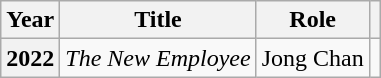<table class="wikitable plainrowheaders">
<tr>
<th scope="col">Year</th>
<th scope="col">Title</th>
<th scope="col">Role</th>
<th scope="col" class="unsortable"></th>
</tr>
<tr>
<th scope="row">2022</th>
<td><em>The New Employee</em></td>
<td>Jong Chan</td>
<td style="text-align:center"></td>
</tr>
</table>
